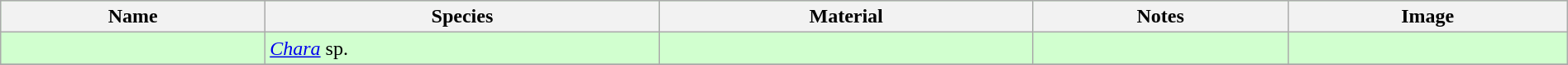<table class="wikitable" align="center" width="100%" style="background:#D1FFCF;">
<tr>
<th>Name</th>
<th>Species</th>
<th>Material</th>
<th>Notes</th>
<th>Image</th>
</tr>
<tr>
<td></td>
<td><em><a href='#'>Chara</a></em> sp.</td>
<td></td>
<td></td>
<td></td>
</tr>
<tr>
</tr>
</table>
